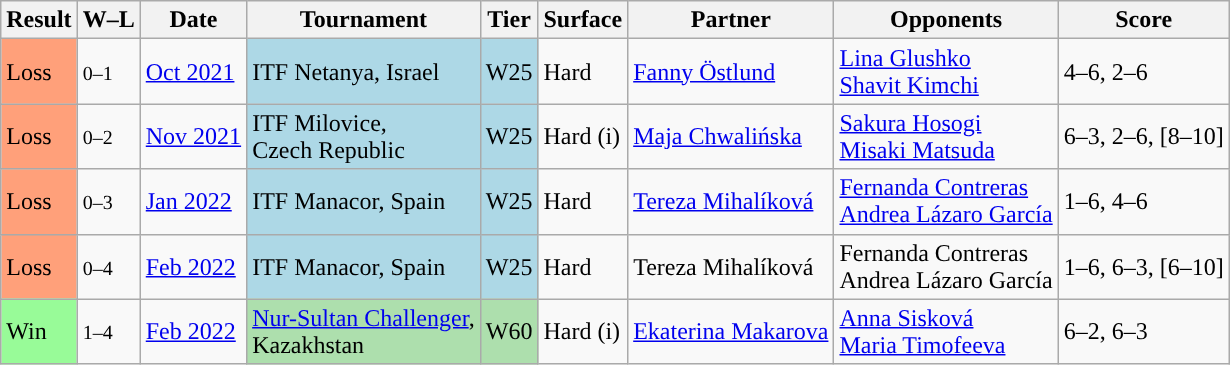<table class="sortable wikitable">
<tr>
<th>Result</th>
<th class="unsortable">W–L</th>
<th>Date</th>
<th>Tournament</th>
<th>Tier</th>
<th>Surface</th>
<th>Partner</th>
<th>Opponents</th>
<th class="unsortable">Score</th>
</tr>
<tr>
<td style="background:#ffa07a;">Loss</td>
<td><small>0–1</small></td>
<td><a href='#'>Oct 2021</a></td>
<td style="background:lightblue;">ITF Netanya, Israel</td>
<td style="background:lightblue;">W25</td>
<td>Hard</td>
<td> <a href='#'>Fanny Östlund</a></td>
<td> <a href='#'>Lina Glushko</a> <br>  <a href='#'>Shavit Kimchi</a></td>
<td>4–6, 2–6</td>
</tr>
<tr>
<td style="background:#ffa07a;">Loss</td>
<td><small>0–2</small></td>
<td><a href='#'>Nov 2021</a></td>
<td style="background:lightblue;">ITF Milovice, <br>Czech Republic</td>
<td style="background:lightblue;">W25</td>
<td>Hard (i)</td>
<td> <a href='#'>Maja Chwalińska</a></td>
<td> <a href='#'>Sakura Hosogi</a> <br>  <a href='#'>Misaki Matsuda</a></td>
<td>6–3, 2–6, [8–10]</td>
</tr>
<tr>
<td style="background:#ffa07a;">Loss</td>
<td><small>0–3</small></td>
<td><a href='#'>Jan 2022</a></td>
<td bgcolor=lightblue>ITF Manacor, Spain</td>
<td bgcolor=lightblue>W25</td>
<td>Hard</td>
<td> <a href='#'>Tereza Mihalíková</a></td>
<td> <a href='#'>Fernanda Contreras</a> <br>  <a href='#'>Andrea Lázaro García</a></td>
<td>1–6, 4–6</td>
</tr>
<tr>
<td style="background:#ffa07a;">Loss</td>
<td><small>0–4</small></td>
<td><a href='#'>Feb 2022</a></td>
<td bgcolor=lightblue>ITF Manacor, Spain</td>
<td bgcolor=lightblue>W25</td>
<td>Hard</td>
<td> Tereza Mihalíková</td>
<td> Fernanda Contreras <br>  Andrea Lázaro García</td>
<td>1–6, 6–3, [6–10]</td>
</tr>
<tr>
<td style="background:#98fb98;">Win</td>
<td><small>1–4</small></td>
<td><a href='#'>Feb 2022</a></td>
<td style="background:#addfad"><a href='#'>Nur-Sultan Challenger</a>, <br>Kazakhstan</td>
<td style="background:#addfad">W60</td>
<td>Hard (i)</td>
<td> <a href='#'>Ekaterina Makarova</a></td>
<td> <a href='#'>Anna Sisková</a> <br>  <a href='#'>Maria Timofeeva</a></td>
<td>6–2, 6–3</td>
</tr>
</table>
